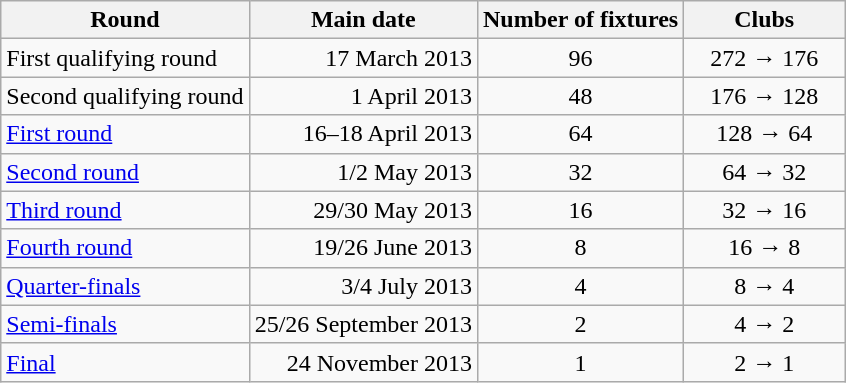<table class="wikitable" style="text-align:center">
<tr>
<th>Round</th>
<th>Main date</th>
<th>Number of fixtures</th>
<th width=100>Clubs</th>
</tr>
<tr>
<td align=left>First qualifying round</td>
<td align=right>17 March 2013</td>
<td>96</td>
<td>272 → 176</td>
</tr>
<tr>
<td align=left>Second qualifying round</td>
<td align=right>1 April 2013</td>
<td>48</td>
<td>176 → 128</td>
</tr>
<tr>
<td align=left><a href='#'>First round</a></td>
<td align=right>16–18 April 2013</td>
<td>64</td>
<td>128 → 64</td>
</tr>
<tr>
<td align=left><a href='#'>Second round</a></td>
<td align=right>1/2 May 2013</td>
<td>32</td>
<td>64 → 32</td>
</tr>
<tr>
<td align=left><a href='#'>Third round</a></td>
<td align=right>29/30 May 2013</td>
<td>16</td>
<td>32 → 16</td>
</tr>
<tr>
<td align=left><a href='#'>Fourth round</a></td>
<td align=right>19/26 June 2013</td>
<td>8</td>
<td>16 → 8</td>
</tr>
<tr>
<td align=left><a href='#'>Quarter-finals</a></td>
<td align=right>3/4 July 2013</td>
<td>4</td>
<td>8 → 4</td>
</tr>
<tr>
<td align=left><a href='#'>Semi-finals</a></td>
<td align=right>25/26 September 2013</td>
<td>2</td>
<td>4 → 2</td>
</tr>
<tr>
<td align=left><a href='#'>Final</a></td>
<td align=right>24 November 2013</td>
<td>1</td>
<td>2 → 1</td>
</tr>
</table>
